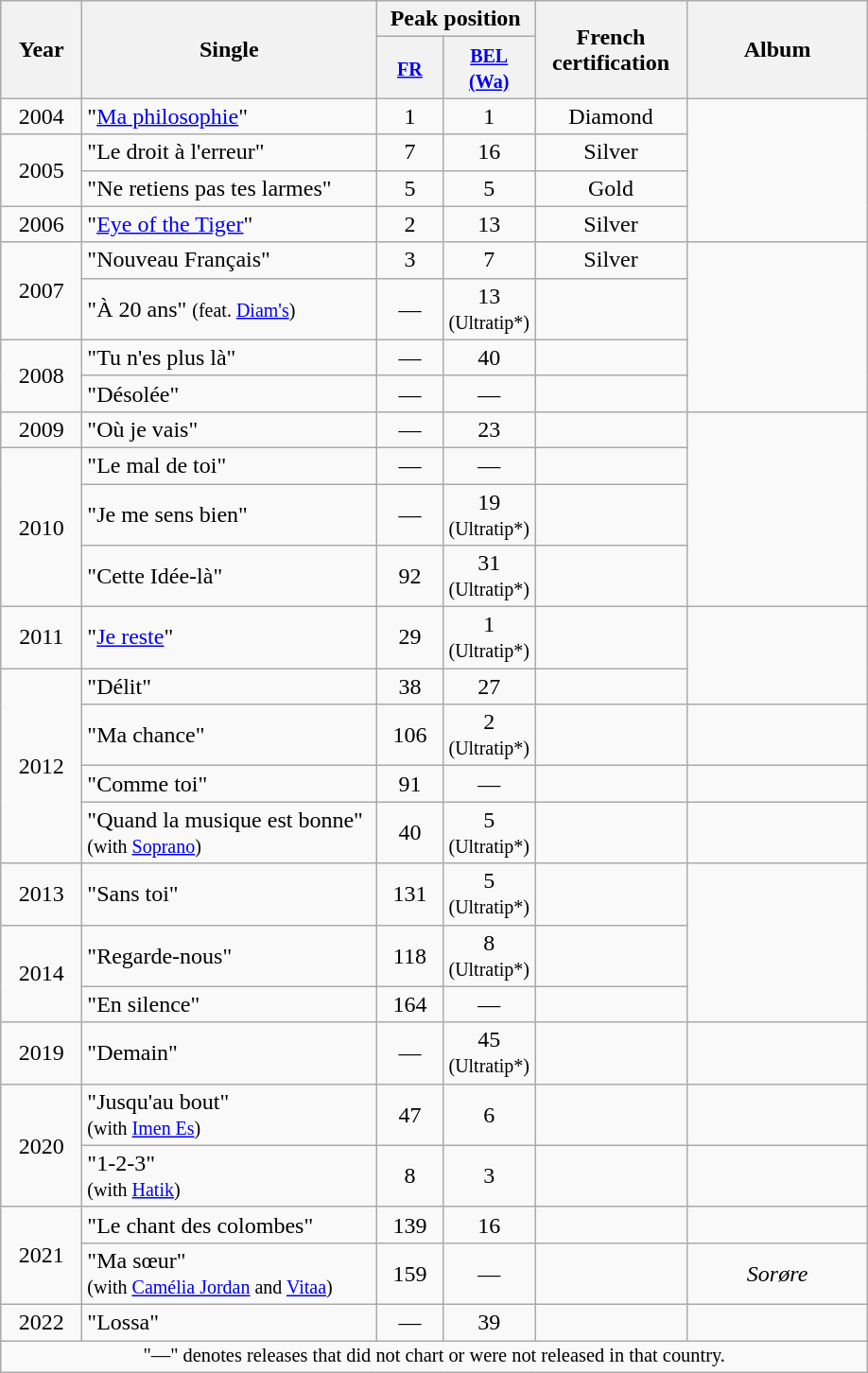<table class="wikitable" style="text-align:center;">
<tr>
<th align="center" rowspan="2" width="50">Year</th>
<th align="center" rowspan="2" width="200">Single</th>
<th align="center" colspan="2">Peak position</th>
<th align="center" rowspan="2" width="100">French certification</th>
<th align="center" rowspan="2" width="120">Album</th>
</tr>
<tr>
<th width="40"><small><a href='#'>FR</a></small><br></th>
<th width="40"><small><a href='#'>BEL <br>(Wa)</a></small><br></th>
</tr>
<tr>
<td align="center">2004</td>
<td align="left">"<a href='#'>Ma philosophie</a>"</td>
<td align="center">1</td>
<td align="center">1</td>
<td align="center">Diamond</td>
<td align="left" rowspan="4"></td>
</tr>
<tr>
<td align="center" rowspan="2">2005</td>
<td align="left">"Le droit à l'erreur"</td>
<td align="center">7</td>
<td align="center">16</td>
<td align="center">Silver</td>
</tr>
<tr>
<td align="left">"Ne retiens pas tes larmes"</td>
<td align="center">5</td>
<td align="center">5</td>
<td align="center">Gold</td>
</tr>
<tr>
<td align="center">2006</td>
<td align="left">"<a href='#'>Eye of the Tiger</a>"</td>
<td align="center">2</td>
<td align="center">13</td>
<td align="center">Silver</td>
</tr>
<tr>
<td align="center" rowspan="2">2007</td>
<td align="left">"Nouveau Français"</td>
<td align="center">3</td>
<td align="center">7</td>
<td align="center">Silver</td>
<td align="left" rowspan="4"></td>
</tr>
<tr>
<td align="left">"À 20 ans" <small>(feat. <a href='#'>Diam's</a>)</small></td>
<td align="center">—</td>
<td align="center">13<br><small>(Ultratip*)</small></td>
<td align="center"></td>
</tr>
<tr>
<td align="center" rowspan="2">2008</td>
<td align="left">"Tu n'es plus là"</td>
<td align="center">—</td>
<td align="center">40</td>
<td align="center"></td>
</tr>
<tr>
<td align="left">"Désolée"</td>
<td align="center">—</td>
<td align="center">—</td>
</tr>
<tr>
<td align="center">2009</td>
<td align="left">"Où je vais"</td>
<td align="center">—</td>
<td align="center">23</td>
<td align="center"></td>
<td align="left" rowspan="4"></td>
</tr>
<tr>
<td align="center" rowspan="3">2010</td>
<td align="left">"Le mal de toi"</td>
<td align="center">—</td>
<td align="center">—</td>
<td align="center"></td>
</tr>
<tr>
<td align="left">"Je me sens bien"</td>
<td align="center">—</td>
<td align="center">19<br><small>(Ultratip*)</small></td>
<td align="center"></td>
</tr>
<tr>
<td align="left">"Cette Idée-là"</td>
<td align="center">92</td>
<td align="center">31<br><small>(Ultratip*)</small></td>
<td align="center"></td>
</tr>
<tr>
<td align="center">2011</td>
<td align="left">"<a href='#'>Je reste</a>"</td>
<td align="center">29</td>
<td align="center">1<br><small>(Ultratip*)</small></td>
<td align="center"></td>
<td align="left" rowspan="2"></td>
</tr>
<tr>
<td align="center" rowspan="4">2012</td>
<td align="left">"Délit"</td>
<td align="center">38</td>
<td align="center">27</td>
<td align="center"></td>
</tr>
<tr>
<td align="left">"Ma chance"</td>
<td align="center">106</td>
<td align="center">2<br><small>(Ultratip*)</small></td>
<td align="center"></td>
<td align="left"></td>
</tr>
<tr>
<td align="left">"Comme toi"</td>
<td align="center">91</td>
<td align="center">—</td>
<td align="center"></td>
<td align="left"></td>
</tr>
<tr>
<td align="left">"Quand la musique est bonne" <br><small>(with <a href='#'>Soprano</a>)</small></td>
<td align="center">40</td>
<td align="center">5<br><small>(Ultratip*)</small></td>
<td align="center"></td>
<td align="left"></td>
</tr>
<tr>
<td align="center">2013</td>
<td align="left">"Sans toi"</td>
<td align="center">131</td>
<td align="center">5<br><small>(Ultratip*)</small></td>
<td align="center"></td>
<td align="left" rowspan="3"></td>
</tr>
<tr>
<td align="center" rowspan="2">2014</td>
<td align="left">"Regarde-nous"</td>
<td align="center">118</td>
<td align="center">8<br><small>(Ultratip*)</small></td>
<td align="center"></td>
</tr>
<tr>
<td align="left">"En silence"</td>
<td align="center">164</td>
<td align="center">—</td>
<td align="center"></td>
</tr>
<tr>
<td align="center">2019</td>
<td align="left">"Demain"</td>
<td align="center">—</td>
<td align="center">45<br><small>(Ultratip*)</small></td>
<td align="center"></td>
<td align="center"></td>
</tr>
<tr>
<td align="center" rowspan="2">2020</td>
<td align="left">"Jusqu'au bout" <br><small>(with <a href='#'>Imen Es</a>)</small></td>
<td align="center">47</td>
<td align="center">6</td>
<td align="center"></td>
<td align="center"></td>
</tr>
<tr>
<td align="left">"1-2-3" <br><small>(with <a href='#'>Hatik</a>)</small></td>
<td align="center">8</td>
<td align="center">3</td>
<td align="center"></td>
<td align="center"></td>
</tr>
<tr>
<td align="center" rowspan=2>2021</td>
<td align="left">"Le chant des colombes"</td>
<td align="center">139</td>
<td align="center">16</td>
<td align="center"></td>
<td align="center"></td>
</tr>
<tr>
<td align="left">"Ma sœur"<br><small>(with <a href='#'>Camélia Jordan</a> and <a href='#'>Vitaa</a>)</small></td>
<td align="center">159</td>
<td align="center">—</td>
<td align="center"></td>
<td align="center"><em>Sorøre</em></td>
</tr>
<tr>
<td align="center">2022</td>
<td align="left">"Lossa"<br></td>
<td align="center">—</td>
<td align="center">39</td>
<td align="center"></td>
<td align="center"></td>
</tr>
<tr>
<td align="center" colspan="16" style="font-size: 85%">"—" denotes releases that did not chart or were not released in that country.</td>
</tr>
</table>
